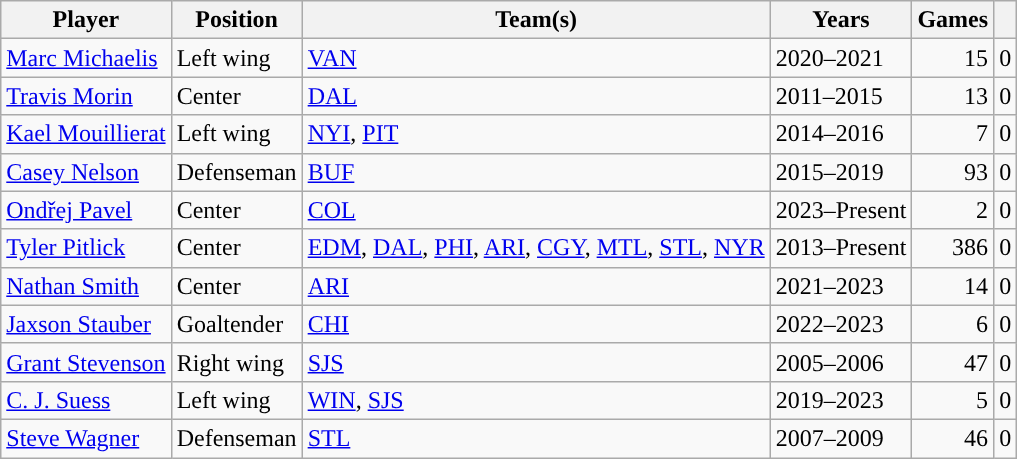<table class="wikitable sortable">
<tr>
<th>Player</th>
<th>Position</th>
<th>Team(s)</th>
<th>Years</th>
<th>Games</th>
<th><a href='#'></a></th>
</tr>
<tr>
<td><a href='#'>Marc Michaelis</a></td>
<td>Left wing</td>
<td><a href='#'>VAN</a></td>
<td>2020–2021</td>
<td align=right>15</td>
<td align=center>0</td>
</tr>
<tr>
<td><a href='#'>Travis Morin</a></td>
<td>Center</td>
<td><a href='#'>DAL</a></td>
<td>2011–2015</td>
<td align=right>13</td>
<td align=center>0</td>
</tr>
<tr>
<td><a href='#'>Kael Mouillierat</a></td>
<td>Left wing</td>
<td><a href='#'>NYI</a>, <a href='#'>PIT</a></td>
<td>2014–2016</td>
<td align=right>7</td>
<td align=center>0</td>
</tr>
<tr>
<td><a href='#'>Casey Nelson</a></td>
<td>Defenseman</td>
<td><a href='#'>BUF</a></td>
<td>2015–2019</td>
<td align=right>93</td>
<td align=center>0</td>
</tr>
<tr>
<td><a href='#'>Ondřej Pavel</a></td>
<td>Center</td>
<td><a href='#'>COL</a></td>
<td>2023–Present</td>
<td align=right>2</td>
<td align=center>0</td>
</tr>
<tr>
<td><a href='#'>Tyler Pitlick</a></td>
<td>Center</td>
<td><a href='#'>EDM</a>, <a href='#'>DAL</a>, <a href='#'>PHI</a>, <a href='#'>ARI</a>, <a href='#'>CGY</a>, <a href='#'>MTL</a>, <a href='#'>STL</a>, <a href='#'>NYR</a></td>
<td>2013–Present</td>
<td align=right>386</td>
<td align=center>0</td>
</tr>
<tr>
<td><a href='#'>Nathan Smith</a></td>
<td>Center</td>
<td><a href='#'>ARI</a></td>
<td>2021–2023</td>
<td align=right>14</td>
<td align=center>0</td>
</tr>
<tr>
<td><a href='#'>Jaxson Stauber</a></td>
<td>Goaltender</td>
<td><a href='#'>CHI</a></td>
<td>2022–2023</td>
<td align=right>6</td>
<td align=center>0</td>
</tr>
<tr>
<td><a href='#'>Grant Stevenson</a></td>
<td>Right wing</td>
<td><a href='#'>SJS</a></td>
<td>2005–2006</td>
<td align=right>47</td>
<td align=center>0</td>
</tr>
<tr>
<td><a href='#'>C. J. Suess</a></td>
<td>Left wing</td>
<td><a href='#'>WIN</a>, <a href='#'>SJS</a></td>
<td>2019–2023</td>
<td align=right>5</td>
<td align=center>0</td>
</tr>
<tr>
<td><a href='#'>Steve Wagner</a></td>
<td>Defenseman</td>
<td><a href='#'>STL</a></td>
<td>2007–2009</td>
<td align=right>46</td>
<td align=center>0</td>
</tr>
</table>
